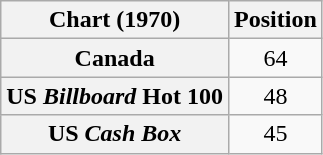<table class="wikitable sortable plainrowheaders" style="text-align:center">
<tr>
<th>Chart (1970)</th>
<th>Position</th>
</tr>
<tr>
<th scope="row">Canada</th>
<td>64</td>
</tr>
<tr>
<th scope="row">US <em>Billboard</em> Hot 100</th>
<td>48</td>
</tr>
<tr>
<th scope="row">US <em>Cash Box</em></th>
<td>45</td>
</tr>
</table>
